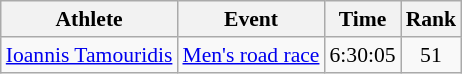<table class="wikitable" style="font-size:90%">
<tr>
<th>Athlete</th>
<th>Event</th>
<th>Time</th>
<th>Rank</th>
</tr>
<tr align=center>
<td align=left><a href='#'>Ioannis Tamouridis</a></td>
<td align=left><a href='#'>Men's road race</a></td>
<td>6:30:05</td>
<td>51</td>
</tr>
</table>
